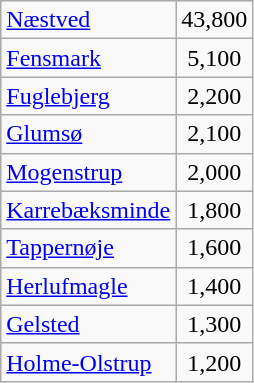<table class="wikitable" style="margin-right:1em">
<tr>
<td><a href='#'>Næstved</a></td>
<td align="center">43,800</td>
</tr>
<tr>
<td><a href='#'>Fensmark</a></td>
<td align="center">5,100</td>
</tr>
<tr>
<td><a href='#'>Fuglebjerg</a></td>
<td align="center">2,200</td>
</tr>
<tr>
<td><a href='#'>Glumsø</a></td>
<td align="center">2,100</td>
</tr>
<tr>
<td><a href='#'>Mogenstrup</a></td>
<td align="center">2,000</td>
</tr>
<tr>
<td><a href='#'>Karrebæksminde</a></td>
<td align="center">1,800</td>
</tr>
<tr>
<td><a href='#'>Tappernøje</a></td>
<td align="center">1,600</td>
</tr>
<tr>
<td><a href='#'>Herlufmagle</a></td>
<td align="center">1,400</td>
</tr>
<tr>
<td><a href='#'>Gelsted</a></td>
<td align="center">1,300</td>
</tr>
<tr>
<td><a href='#'>Holme-Olstrup</a></td>
<td align="center">1,200</td>
</tr>
</table>
